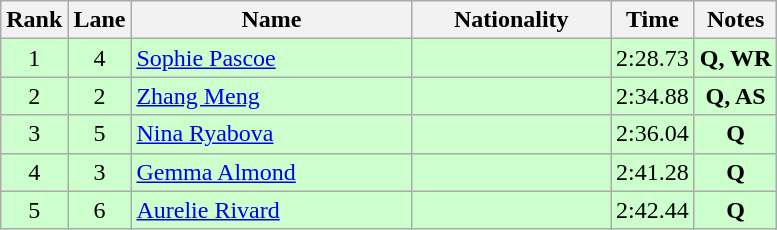<table class="wikitable sortable" style="text-align:center">
<tr>
<th>Rank</th>
<th>Lane</th>
<th style="width:180px">Name</th>
<th style="width:125px">Nationality</th>
<th>Time</th>
<th>Notes</th>
</tr>
<tr style="background:#cfc;">
<td>1</td>
<td>4</td>
<td style="text-align:left;"><a href='#'>Sophie Pascoe</a></td>
<td style="text-align:left;"></td>
<td>2:28.73</td>
<td><strong>Q, WR</strong></td>
</tr>
<tr style="background:#cfc;">
<td>2</td>
<td>2</td>
<td style="text-align:left;"><a href='#'>Zhang Meng</a></td>
<td style="text-align:left;"></td>
<td>2:34.88</td>
<td><strong>Q, AS</strong></td>
</tr>
<tr style="background:#cfc;">
<td>3</td>
<td>5</td>
<td style="text-align:left;"><a href='#'>Nina Ryabova</a></td>
<td style="text-align:left;"></td>
<td>2:36.04</td>
<td><strong>Q</strong></td>
</tr>
<tr style="background:#cfc;">
<td>4</td>
<td>3</td>
<td style="text-align:left;"><a href='#'>Gemma Almond</a></td>
<td style="text-align:left;"></td>
<td>2:41.28</td>
<td><strong>Q</strong></td>
</tr>
<tr style="background:#cfc;">
<td>5</td>
<td>6</td>
<td style="text-align:left;"><a href='#'>Aurelie Rivard</a></td>
<td style="text-align:left;"></td>
<td>2:42.44</td>
<td><strong>Q</strong></td>
</tr>
</table>
